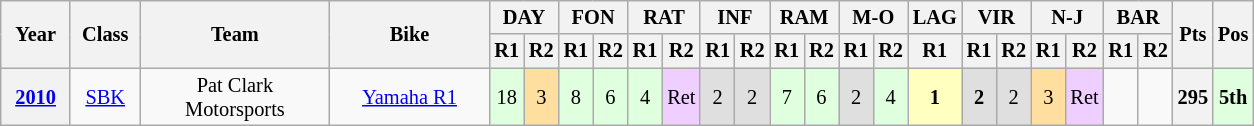<table class="wikitable" style="font-size: 85%; text-align: center">
<tr valign="top">
<th valign="middle" style="width: 40px;" rowspan=2>Year</th>
<th valign="middle" style="width: 40px;" rowspan=2>Class</th>
<th valign="middle" style="width: 120px;" rowspan=2>Team</th>
<th valign="middle" style="width: 100px;" rowspan=2>Bike</th>
<th colspan=2>DAY<br></th>
<th colspan=2>FON<br></th>
<th colspan=2>RAT<br></th>
<th colspan=2>INF<br></th>
<th colspan=2>RAM<br></th>
<th colspan=2>M-O<br></th>
<th>LAG<br></th>
<th colspan=2>VIR<br></th>
<th colspan=2>N-J<br></th>
<th colspan=2>BAR<br></th>
<th valign="middle" rowspan=2>Pts</th>
<th valign="middle" rowspan=2>Pos</th>
</tr>
<tr>
<th>R1</th>
<th>R2</th>
<th>R1</th>
<th>R2</th>
<th>R1</th>
<th>R2</th>
<th>R1</th>
<th>R2</th>
<th>R1</th>
<th>R2</th>
<th>R1</th>
<th>R2</th>
<th>R1</th>
<th>R1</th>
<th>R2</th>
<th>R1</th>
<th>R2</th>
<th>R1</th>
<th>R2</th>
</tr>
<tr>
<th><a href='#'>2010</a></th>
<td><a href='#'>SBK</a></td>
<td>Pat Clark Motorsports</td>
<td><a href='#'>Yamaha R1</a></td>
<td style="background:#dfffdf;">18</td>
<td style="background:#ffdf9f;">3</td>
<td style="background:#dfffdf;">8</td>
<td style="background:#dfffdf;">6</td>
<td style="background:#dfffdf;">4</td>
<td style="background:#efcfff;">Ret</td>
<td style="background:#dfdfdf;">2</td>
<td style="background:#dfdfdf;">2</td>
<td style="background:#dfffdf;">7</td>
<td style="background:#dfffdf;">6</td>
<td style="background:#dfdfdf;">2</td>
<td style="background:#dfffdf;">4</td>
<td style="background:#ffffbf;"><strong>1</strong></td>
<td style="background:#dfdfdf;"><strong>2</strong></td>
<td style="background:#dfdfdf;">2</td>
<td style="background:#ffdf9f;">3</td>
<td style="background:#efcfff;">Ret</td>
<td></td>
<td></td>
<th>295</th>
<td style="background:#dfffdf;"><strong>5th</strong></td>
</tr>
</table>
